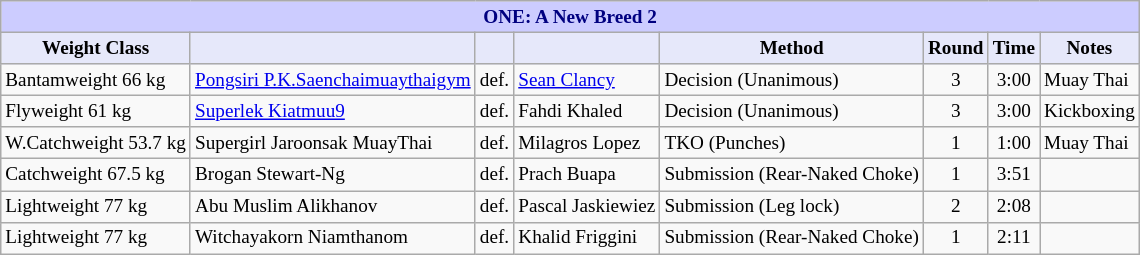<table class="wikitable" style="font-size: 80%;">
<tr>
<th colspan="8" style="background-color: #ccf; color: #000080; text-align: center;"><strong>ONE: A New Breed 2</strong></th>
</tr>
<tr>
<th colspan="1" style="background-color: #E6E8FA; color: #000000; text-align: center;">Weight Class</th>
<th colspan="1" style="background-color: #E6E8FA; color: #000000; text-align: center;"></th>
<th colspan="1" style="background-color: #E6E8FA; color: #000000; text-align: center;"></th>
<th colspan="1" style="background-color: #E6E8FA; color: #000000; text-align: center;"></th>
<th colspan="1" style="background-color: #E6E8FA; color: #000000; text-align: center;">Method</th>
<th colspan="1" style="background-color: #E6E8FA; color: #000000; text-align: center;">Round</th>
<th colspan="1" style="background-color: #E6E8FA; color: #000000; text-align: center;">Time</th>
<th colspan="1" style="background-color: #E6E8FA; color: #000000; text-align: center;">Notes</th>
</tr>
<tr>
<td>Bantamweight 66 kg</td>
<td> <a href='#'>Pongsiri P.K.Saenchaimuaythaigym</a></td>
<td>def.</td>
<td> <a href='#'>Sean Clancy</a></td>
<td>Decision (Unanimous)</td>
<td align=center>3</td>
<td align=center>3:00</td>
<td>Muay Thai</td>
</tr>
<tr>
<td>Flyweight 61 kg</td>
<td> <a href='#'>Superlek Kiatmuu9</a></td>
<td>def.</td>
<td> Fahdi Khaled</td>
<td>Decision (Unanimous)</td>
<td align=center>3</td>
<td align=center>3:00</td>
<td>Kickboxing</td>
</tr>
<tr>
<td>W.Catchweight 53.7 kg</td>
<td> Supergirl Jaroonsak MuayThai</td>
<td>def.</td>
<td> Milagros Lopez</td>
<td>TKO (Punches)</td>
<td align=center>1</td>
<td align=center>1:00</td>
<td>Muay Thai</td>
</tr>
<tr>
<td>Catchweight 67.5 kg</td>
<td> Brogan Stewart-Ng</td>
<td>def.</td>
<td> Prach Buapa</td>
<td>Submission (Rear-Naked Choke)</td>
<td align=center>1</td>
<td align=center>3:51</td>
<td></td>
</tr>
<tr>
<td>Lightweight 77 kg</td>
<td> Abu Muslim Alikhanov</td>
<td>def.</td>
<td> Pascal Jaskiewiez</td>
<td>Submission (Leg lock)</td>
<td align=center>2</td>
<td align=center>2:08</td>
<td></td>
</tr>
<tr>
<td>Lightweight 77 kg</td>
<td> Witchayakorn Niamthanom</td>
<td>def.</td>
<td> Khalid Friggini</td>
<td>Submission (Rear-Naked Choke)</td>
<td align=center>1</td>
<td align=center>2:11</td>
<td></td>
</tr>
</table>
